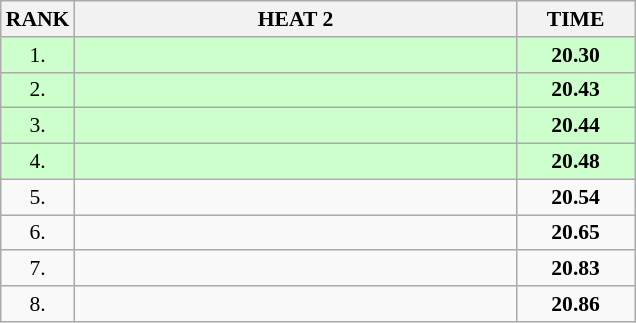<table class="wikitable" style="border-collapse: collapse; font-size: 90%;">
<tr>
<th>RANK</th>
<th style="width: 20em">HEAT 2</th>
<th style="width: 5em">TIME</th>
</tr>
<tr style="background:#ccffcc;">
<td align="center">1.</td>
<td></td>
<td align="center"><strong>20.30</strong></td>
</tr>
<tr style="background:#ccffcc;">
<td align="center">2.</td>
<td></td>
<td align="center"><strong>20.43</strong></td>
</tr>
<tr style="background:#ccffcc;">
<td align="center">3.</td>
<td></td>
<td align="center"><strong>20.44</strong></td>
</tr>
<tr style="background:#ccffcc;">
<td align="center">4.</td>
<td></td>
<td align="center"><strong>20.48</strong></td>
</tr>
<tr>
<td align="center">5.</td>
<td></td>
<td align="center"><strong>20.54</strong></td>
</tr>
<tr>
<td align="center">6.</td>
<td></td>
<td align="center"><strong>20.65</strong></td>
</tr>
<tr>
<td align="center">7.</td>
<td></td>
<td align="center"><strong>20.83</strong></td>
</tr>
<tr>
<td align="center">8.</td>
<td></td>
<td align="center"><strong>20.86</strong></td>
</tr>
</table>
